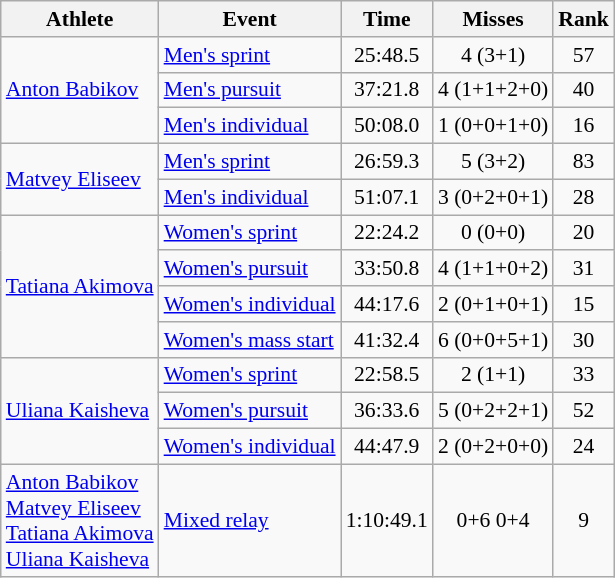<table class="wikitable" style="font-size:90%">
<tr>
<th>Athlete</th>
<th>Event</th>
<th>Time</th>
<th>Misses</th>
<th>Rank</th>
</tr>
<tr align=center>
<td align=left rowspan=3><a href='#'>Anton Babikov</a></td>
<td align=left><a href='#'>Men's sprint</a></td>
<td>25:48.5</td>
<td>4 (3+1)</td>
<td>57</td>
</tr>
<tr align=center>
<td align=left><a href='#'>Men's pursuit</a></td>
<td>37:21.8</td>
<td>4 (1+1+2+0)</td>
<td>40</td>
</tr>
<tr align=center>
<td align=left><a href='#'>Men's individual</a></td>
<td>50:08.0</td>
<td>1 (0+0+1+0)</td>
<td>16</td>
</tr>
<tr align=center>
<td align=left rowspan=2><a href='#'>Matvey Eliseev</a></td>
<td align=left><a href='#'>Men's sprint</a></td>
<td>26:59.3</td>
<td>5 (3+2)</td>
<td>83</td>
</tr>
<tr align=center>
<td align=left><a href='#'>Men's individual</a></td>
<td>51:07.1</td>
<td>3 (0+2+0+1)</td>
<td>28</td>
</tr>
<tr align=center>
<td align=left rowspan=4><a href='#'>Tatiana Akimova</a></td>
<td align=left><a href='#'>Women's sprint</a></td>
<td>22:24.2</td>
<td>0 (0+0)</td>
<td>20</td>
</tr>
<tr align=center>
<td align=left><a href='#'>Women's pursuit</a></td>
<td>33:50.8</td>
<td>4 (1+1+0+2)</td>
<td>31</td>
</tr>
<tr align=center>
<td align=left><a href='#'>Women's individual</a></td>
<td>44:17.6</td>
<td>2 (0+1+0+1)</td>
<td>15</td>
</tr>
<tr align=center>
<td align=left><a href='#'>Women's mass start</a></td>
<td>41:32.4</td>
<td>6 (0+0+5+1)</td>
<td>30</td>
</tr>
<tr align=center>
<td align=left rowspan=3><a href='#'>Uliana Kaisheva</a></td>
<td align=left><a href='#'>Women's sprint</a></td>
<td>22:58.5</td>
<td>2 (1+1)</td>
<td>33</td>
</tr>
<tr align=center>
<td align=left><a href='#'>Women's pursuit</a></td>
<td>36:33.6</td>
<td>5 (0+2+2+1)</td>
<td>52</td>
</tr>
<tr align=center>
<td align=left><a href='#'>Women's individual</a></td>
<td>44:47.9</td>
<td>2 (0+2+0+0)</td>
<td>24</td>
</tr>
<tr align=center>
<td align=left><a href='#'>Anton Babikov</a><br><a href='#'>Matvey Eliseev</a><br><a href='#'>Tatiana Akimova</a><br><a href='#'>Uliana Kaisheva</a></td>
<td align=left><a href='#'>Mixed relay</a></td>
<td>1:10:49.1</td>
<td>0+6 0+4</td>
<td>9</td>
</tr>
</table>
